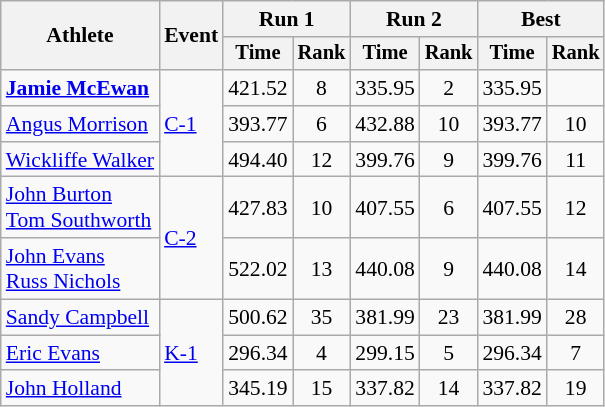<table class=wikitable style=font-size:90%;text-align:center>
<tr>
<th rowspan=2>Athlete</th>
<th rowspan=2>Event</th>
<th colspan=2>Run 1</th>
<th colspan=2>Run 2</th>
<th colspan=2>Best</th>
</tr>
<tr style=font-size:95%>
<th>Time</th>
<th>Rank</th>
<th>Time</th>
<th>Rank</th>
<th>Time</th>
<th>Rank</th>
</tr>
<tr>
<td align=left><strong><a href='#'>Jamie McEwan</a></strong></td>
<td align=left rowspan=3><a href='#'>C-1</a></td>
<td>421.52</td>
<td>8</td>
<td>335.95</td>
<td>2</td>
<td>335.95</td>
<td></td>
</tr>
<tr>
<td align=left><a href='#'>Angus Morrison</a></td>
<td>393.77</td>
<td>6</td>
<td>432.88</td>
<td>10</td>
<td>393.77</td>
<td>10</td>
</tr>
<tr>
<td align=left><a href='#'>Wickliffe Walker</a></td>
<td>494.40</td>
<td>12</td>
<td>399.76</td>
<td>9</td>
<td>399.76</td>
<td>11</td>
</tr>
<tr>
<td align=left><a href='#'>John Burton</a><br><a href='#'>Tom Southworth</a></td>
<td align=left rowspan=2><a href='#'>C-2</a></td>
<td>427.83</td>
<td>10</td>
<td>407.55</td>
<td>6</td>
<td>407.55</td>
<td>12</td>
</tr>
<tr>
<td align=left><a href='#'>John Evans</a><br><a href='#'>Russ Nichols</a></td>
<td>522.02</td>
<td>13</td>
<td>440.08</td>
<td>9</td>
<td>440.08</td>
<td>14</td>
</tr>
<tr>
<td align=left><a href='#'>Sandy Campbell</a></td>
<td align=left rowspan=3><a href='#'>K-1</a></td>
<td>500.62</td>
<td>35</td>
<td>381.99</td>
<td>23</td>
<td>381.99</td>
<td>28</td>
</tr>
<tr>
<td align=left><a href='#'>Eric Evans</a></td>
<td>296.34</td>
<td>4</td>
<td>299.15</td>
<td>5</td>
<td>296.34</td>
<td>7</td>
</tr>
<tr>
<td align=left><a href='#'>John Holland</a></td>
<td>345.19</td>
<td>15</td>
<td>337.82</td>
<td>14</td>
<td>337.82</td>
<td>19</td>
</tr>
</table>
